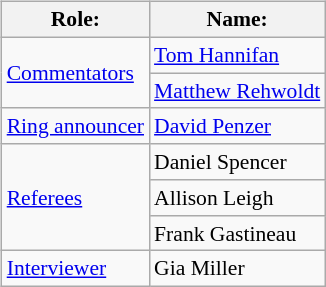<table class=wikitable style="font-size:90%; margin: 0.5em 0 0.5em 1em; float: right; clear: right;">
<tr>
<th>Role:</th>
<th>Name:</th>
</tr>
<tr>
<td rowspan=2><a href='#'>Commentators</a></td>
<td><a href='#'>Tom Hannifan</a></td>
</tr>
<tr>
<td><a href='#'>Matthew Rehwoldt</a></td>
</tr>
<tr>
<td><a href='#'>Ring announcer</a></td>
<td><a href='#'>David Penzer</a></td>
</tr>
<tr>
<td rowspan=3><a href='#'>Referees</a></td>
<td>Daniel Spencer</td>
</tr>
<tr>
<td>Allison Leigh</td>
</tr>
<tr>
<td>Frank Gastineau</td>
</tr>
<tr>
<td><a href='#'>Interviewer</a></td>
<td>Gia Miller</td>
</tr>
</table>
